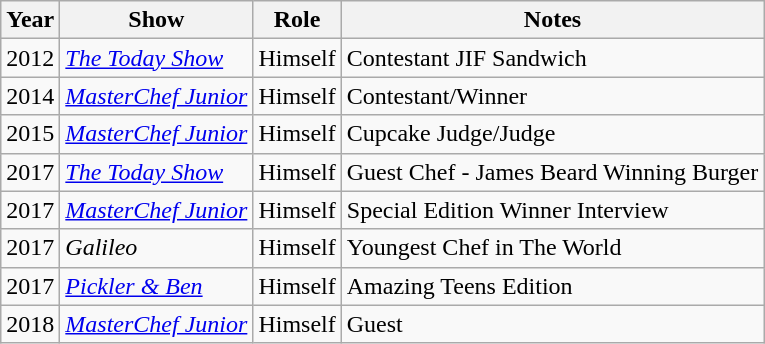<table class="wikitable sortable">
<tr>
<th>Year</th>
<th>Show</th>
<th>Role</th>
<th>Notes</th>
</tr>
<tr>
<td>2012</td>
<td><em><a href='#'>The Today Show</a></em></td>
<td>Himself</td>
<td>Contestant JIF Sandwich</td>
</tr>
<tr>
<td>2014</td>
<td><em><a href='#'>MasterChef Junior</a></em></td>
<td>Himself</td>
<td>Contestant/Winner</td>
</tr>
<tr>
<td>2015</td>
<td><em><a href='#'>MasterChef Junior</a></em></td>
<td>Himself</td>
<td>Cupcake Judge/Judge</td>
</tr>
<tr>
<td>2017</td>
<td><em><a href='#'>The Today Show</a></em></td>
<td>Himself</td>
<td>Guest Chef - James Beard Winning Burger</td>
</tr>
<tr>
<td>2017</td>
<td><em><a href='#'>MasterChef Junior</a></em></td>
<td>Himself</td>
<td>Special Edition Winner Interview</td>
</tr>
<tr>
<td>2017</td>
<td><em>Galileo</em></td>
<td>Himself</td>
<td>Youngest Chef in The World</td>
</tr>
<tr>
<td>2017</td>
<td><em><a href='#'>Pickler & Ben</a></em></td>
<td>Himself</td>
<td>Amazing Teens Edition</td>
</tr>
<tr>
<td>2018</td>
<td><em><a href='#'>MasterChef Junior</a></em></td>
<td>Himself</td>
<td>Guest</td>
</tr>
</table>
